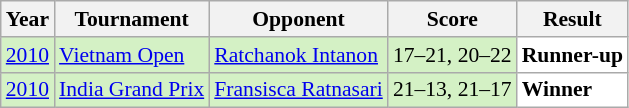<table class="sortable wikitable" style="font-size: 90%;">
<tr>
<th>Year</th>
<th>Tournament</th>
<th>Opponent</th>
<th>Score</th>
<th>Result</th>
</tr>
<tr style="background:#D4F1C5">
<td align="center"><a href='#'>2010</a></td>
<td align="left"><a href='#'>Vietnam Open</a></td>
<td align="left"> <a href='#'>Ratchanok Intanon</a></td>
<td align="left">17–21, 20–22</td>
<td style="text-align:left; background:white"> <strong>Runner-up</strong></td>
</tr>
<tr style="background:#D4F1C5">
<td align="center"><a href='#'>2010</a></td>
<td align="left"><a href='#'>India Grand Prix</a></td>
<td align="left"> <a href='#'>Fransisca Ratnasari</a></td>
<td align="left">21–13, 21–17</td>
<td style="text-align:left; background:white"> <strong>Winner</strong></td>
</tr>
</table>
